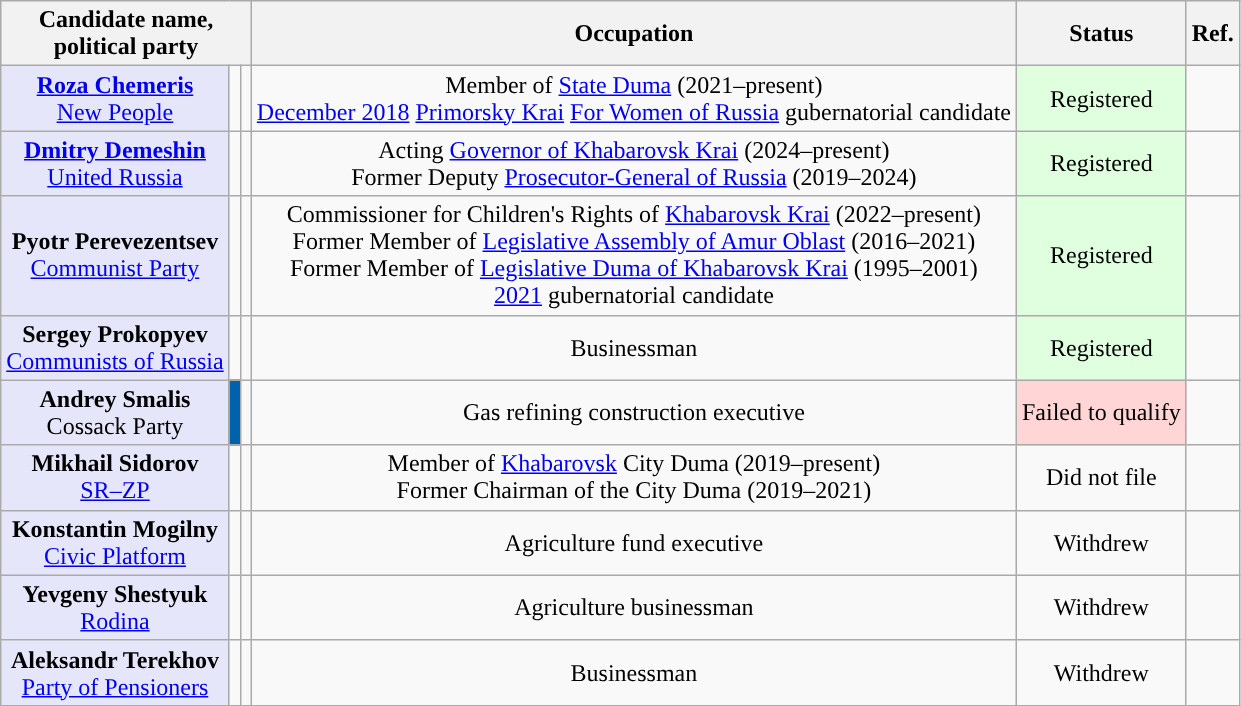<table class="wikitable" style="text-align:center;">
<tr>
<th colspan="3">Candidate name,<br>political party</th>
<th>Occupation</th>
<th>Status</th>
<th>Ref.</th>
</tr>
<tr>
<td style="background:lavender;"><strong><a href='#'>Roza Chemeris</a></strong><br><a href='#'>New People</a></td>
<td style="background-color:"></td>
<td></td>
<td>Member of <a href='#'>State Duma</a> (2021–present)<br><a href='#'>December 2018</a> <a href='#'>Primorsky Krai</a> <a href='#'>For Women of Russia</a> gubernatorial candidate</td>
<td bgcolor="#DFFFDF">Registered</td>
<td><br></td>
</tr>
<tr>
<td style="background:lavender;"><strong><a href='#'>Dmitry Demeshin</a></strong><br><a href='#'>United Russia</a></td>
<td style="background-color:"></td>
<td></td>
<td>Acting <a href='#'>Governor of Khabarovsk Krai</a> (2024–present)<br>Former Deputy <a href='#'>Prosecutor-General of Russia</a> (2019–2024)</td>
<td bgcolor="#DFFFDF">Registered</td>
<td></td>
</tr>
<tr>
<td style="background:lavender;"><strong>Pyotr Perevezentsev</strong><br><a href='#'>Communist Party</a></td>
<td style="background-color:"></td>
<td></td>
<td>Commissioner for Children's Rights of <a href='#'>Khabarovsk Krai</a> (2022–present)<br>Former Member of <a href='#'>Legislative Assembly of Amur Oblast</a> (2016–2021)<br>Former Member of <a href='#'>Legislative Duma of Khabarovsk Krai</a> (1995–2001)<br><a href='#'>2021</a> gubernatorial candidate</td>
<td bgcolor="#DFFFDF">Registered</td>
<td></td>
</tr>
<tr>
<td style="background:lavender;"><strong>Sergey Prokopyev</strong><br><a href='#'>Communists of Russia</a></td>
<td style="background-color:"></td>
<td></td>
<td>Businessman</td>
<td bgcolor="#DFFFDF">Registered</td>
<td></td>
</tr>
<tr>
<td style="background:lavender;"><strong>Andrey Smalis</strong><br>Cossack Party</td>
<td style="background-color:#0061AC;"></td>
<td></td>
<td>Gas refining construction executive</td>
<td bgcolor="#FFD5D5">Failed to qualify</td>
<td></td>
</tr>
<tr>
<td style="background:lavender;"><strong>Mikhail Sidorov</strong><br><a href='#'>SR–ZP</a></td>
<td style="background-color:"></td>
<td></td>
<td>Member of <a href='#'>Khabarovsk</a> City Duma (2019–present)<br>Former Chairman of the City Duma (2019–2021)</td>
<td>Did not file</td>
<td></td>
</tr>
<tr>
<td style="background:lavender;"><strong>Konstantin Mogilny</strong><br><a href='#'>Civic Platform</a></td>
<td style="background-color:"></td>
<td></td>
<td>Agriculture fund executive</td>
<td>Withdrew</td>
<td></td>
</tr>
<tr>
<td style="background:lavender;"><strong>Yevgeny Shestyuk</strong><br><a href='#'>Rodina</a></td>
<td style="background-color:"></td>
<td></td>
<td>Agriculture businessman</td>
<td>Withdrew</td>
<td></td>
</tr>
<tr>
<td style="background:lavender;"><strong>Aleksandr Terekhov</strong><br><a href='#'>Party of Pensioners</a></td>
<td style="background-color:"></td>
<td></td>
<td>Businessman</td>
<td>Withdrew</td>
<td></td>
</tr>
</table>
